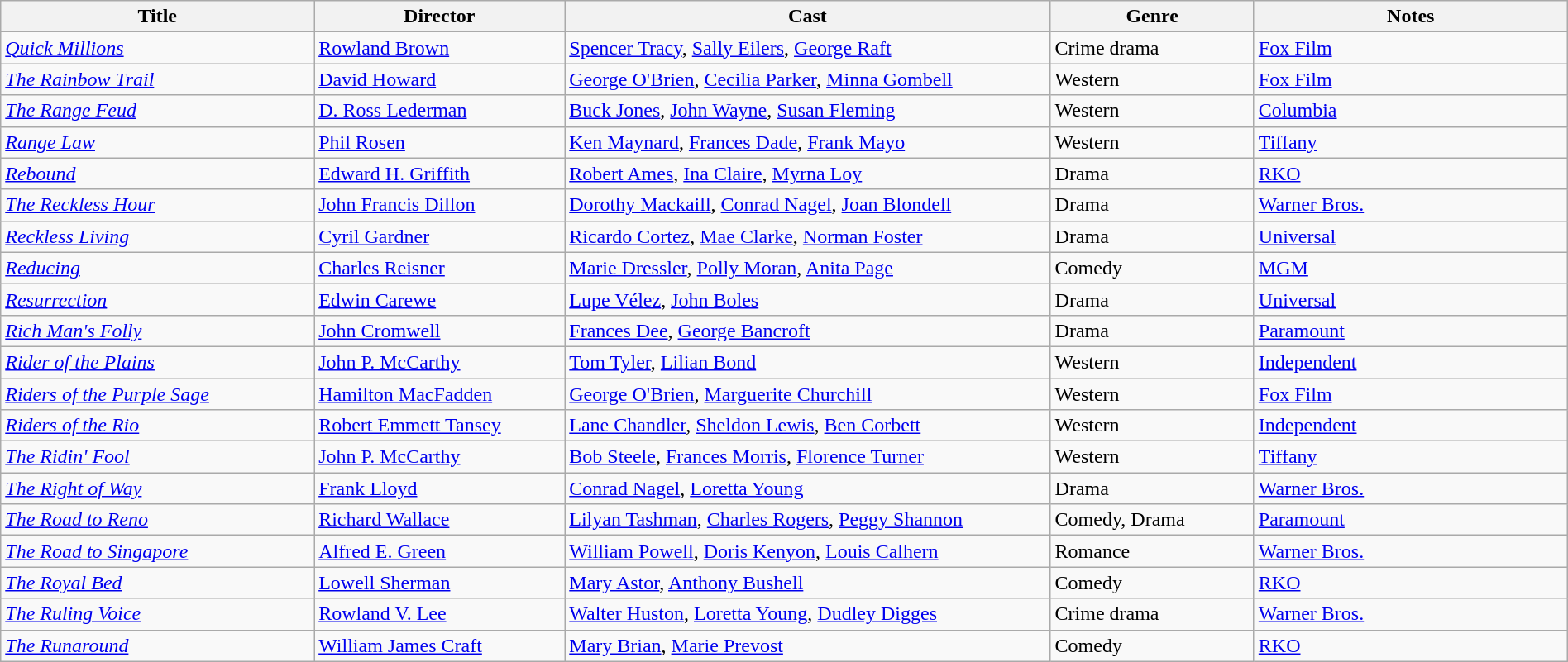<table class="wikitable" style="width:100%;">
<tr>
<th style="width:20%;">Title</th>
<th style="width:16%;">Director</th>
<th style="width:31%;">Cast</th>
<th style="width:13%;">Genre</th>
<th style="width:20%;">Notes</th>
</tr>
<tr>
<td><em><a href='#'>Quick Millions</a></em></td>
<td><a href='#'>Rowland Brown</a></td>
<td><a href='#'>Spencer Tracy</a>, <a href='#'>Sally Eilers</a>, <a href='#'>George Raft</a></td>
<td>Crime drama</td>
<td><a href='#'>Fox Film</a></td>
</tr>
<tr>
<td><em><a href='#'>The Rainbow Trail</a></em></td>
<td><a href='#'>David Howard</a></td>
<td><a href='#'>George O'Brien</a>, <a href='#'>Cecilia Parker</a>, <a href='#'>Minna Gombell</a></td>
<td>Western</td>
<td><a href='#'>Fox Film</a></td>
</tr>
<tr>
<td><em><a href='#'>The Range Feud</a></em></td>
<td><a href='#'>D. Ross Lederman</a></td>
<td><a href='#'>Buck Jones</a>, <a href='#'>John Wayne</a>, <a href='#'>Susan Fleming</a></td>
<td>Western</td>
<td><a href='#'>Columbia</a></td>
</tr>
<tr>
<td><em><a href='#'>Range Law</a></em></td>
<td><a href='#'>Phil Rosen</a></td>
<td><a href='#'>Ken Maynard</a>, <a href='#'>Frances Dade</a>, <a href='#'>Frank Mayo</a></td>
<td>Western</td>
<td><a href='#'>Tiffany</a></td>
</tr>
<tr>
<td><em><a href='#'>Rebound</a></em></td>
<td><a href='#'>Edward H. Griffith</a></td>
<td><a href='#'>Robert Ames</a>, <a href='#'>Ina Claire</a>, <a href='#'>Myrna Loy</a></td>
<td>Drama</td>
<td><a href='#'>RKO</a></td>
</tr>
<tr>
<td><em><a href='#'>The Reckless Hour</a></em></td>
<td><a href='#'>John Francis Dillon</a></td>
<td><a href='#'>Dorothy Mackaill</a>, <a href='#'>Conrad Nagel</a>, <a href='#'>Joan Blondell</a></td>
<td>Drama</td>
<td><a href='#'>Warner Bros.</a></td>
</tr>
<tr>
<td><em><a href='#'>Reckless Living</a></em></td>
<td><a href='#'>Cyril Gardner</a></td>
<td><a href='#'>Ricardo Cortez</a>, <a href='#'>Mae Clarke</a>, <a href='#'>Norman Foster</a></td>
<td>Drama</td>
<td><a href='#'>Universal</a></td>
</tr>
<tr>
<td><em><a href='#'>Reducing</a></em></td>
<td><a href='#'>Charles Reisner</a></td>
<td><a href='#'>Marie Dressler</a>, <a href='#'>Polly Moran</a>, <a href='#'>Anita Page</a></td>
<td>Comedy</td>
<td><a href='#'>MGM</a></td>
</tr>
<tr>
<td><em><a href='#'>Resurrection</a></em></td>
<td><a href='#'>Edwin Carewe</a></td>
<td><a href='#'>Lupe Vélez</a>, <a href='#'>John Boles</a></td>
<td>Drama</td>
<td><a href='#'>Universal</a></td>
</tr>
<tr>
<td><em><a href='#'>Rich Man's Folly</a></em></td>
<td><a href='#'>John Cromwell</a></td>
<td><a href='#'>Frances Dee</a>, <a href='#'>George Bancroft</a></td>
<td>Drama</td>
<td><a href='#'>Paramount</a></td>
</tr>
<tr>
<td><em><a href='#'>Rider of the Plains</a></em></td>
<td><a href='#'>John P. McCarthy</a></td>
<td><a href='#'>Tom Tyler</a>, <a href='#'>Lilian Bond</a></td>
<td>Western</td>
<td><a href='#'>Independent</a></td>
</tr>
<tr>
<td><em><a href='#'>Riders of the Purple Sage</a></em></td>
<td><a href='#'>Hamilton MacFadden</a></td>
<td><a href='#'>George O'Brien</a>, <a href='#'>Marguerite Churchill</a></td>
<td>Western</td>
<td><a href='#'>Fox Film</a></td>
</tr>
<tr>
<td><em><a href='#'>Riders of the Rio</a></em></td>
<td><a href='#'>Robert Emmett Tansey</a></td>
<td><a href='#'>Lane Chandler</a>, <a href='#'>Sheldon Lewis</a>, <a href='#'>Ben Corbett</a></td>
<td>Western</td>
<td><a href='#'>Independent</a></td>
</tr>
<tr>
<td><em><a href='#'>The Ridin' Fool</a></em></td>
<td><a href='#'>John P. McCarthy</a></td>
<td><a href='#'>Bob Steele</a>, <a href='#'>Frances Morris</a>, <a href='#'>Florence Turner</a></td>
<td>Western</td>
<td><a href='#'>Tiffany</a></td>
</tr>
<tr>
<td><em><a href='#'>The Right of Way</a></em></td>
<td><a href='#'>Frank Lloyd</a></td>
<td><a href='#'>Conrad Nagel</a>, <a href='#'>Loretta Young</a></td>
<td>Drama</td>
<td><a href='#'>Warner Bros.</a></td>
</tr>
<tr>
<td><em><a href='#'>The Road to Reno</a></em></td>
<td><a href='#'>Richard Wallace</a></td>
<td><a href='#'>Lilyan Tashman</a>, <a href='#'>Charles Rogers</a>, <a href='#'>Peggy Shannon</a></td>
<td>Comedy, Drama</td>
<td><a href='#'>Paramount</a></td>
</tr>
<tr>
<td><em><a href='#'>The Road to Singapore</a></em></td>
<td><a href='#'>Alfred E. Green</a></td>
<td><a href='#'>William Powell</a>, <a href='#'>Doris Kenyon</a>, <a href='#'>Louis Calhern</a></td>
<td>Romance</td>
<td><a href='#'>Warner Bros.</a></td>
</tr>
<tr>
<td><em><a href='#'>The Royal Bed</a></em></td>
<td><a href='#'>Lowell Sherman</a></td>
<td><a href='#'>Mary Astor</a>, <a href='#'>Anthony Bushell</a></td>
<td>Comedy</td>
<td><a href='#'>RKO</a></td>
</tr>
<tr>
<td><em><a href='#'>The Ruling Voice</a></em></td>
<td><a href='#'>Rowland V. Lee</a></td>
<td><a href='#'>Walter Huston</a>, <a href='#'>Loretta Young</a>, <a href='#'>Dudley Digges</a></td>
<td>Crime drama</td>
<td><a href='#'>Warner Bros.</a></td>
</tr>
<tr>
<td><em><a href='#'>The Runaround</a></em></td>
<td><a href='#'>William James Craft</a></td>
<td><a href='#'>Mary Brian</a>, <a href='#'>Marie Prevost</a></td>
<td>Comedy</td>
<td><a href='#'>RKO</a></td>
</tr>
</table>
